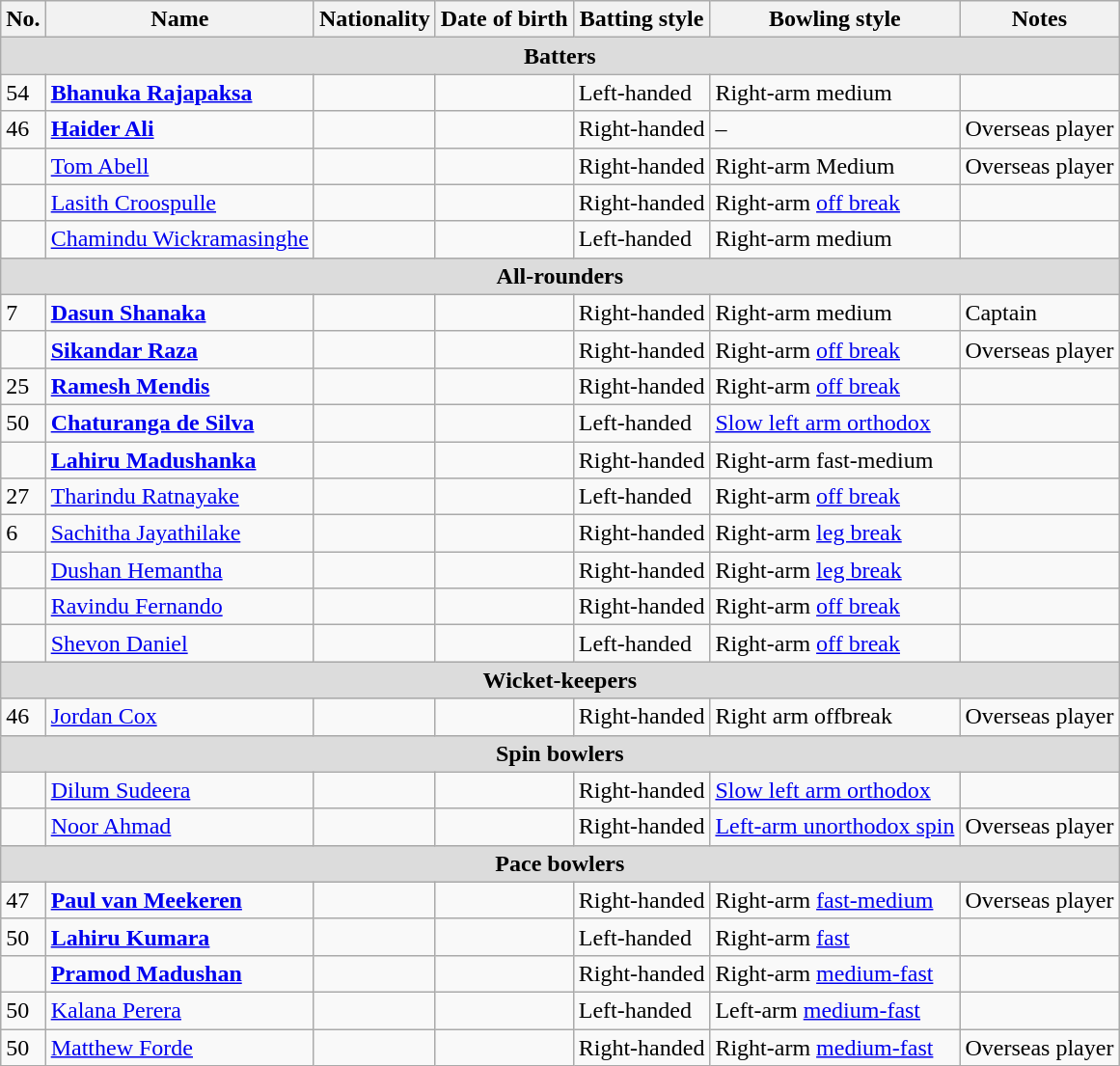<table class="wikitable">
<tr>
<th>No.</th>
<th>Name</th>
<th>Nationality</th>
<th>Date of birth</th>
<th>Batting style</th>
<th>Bowling style</th>
<th>Notes</th>
</tr>
<tr>
<th colspan="7" style="background:#dcdcdc; text-align:center;">Batters</th>
</tr>
<tr>
<td>54</td>
<td><strong><a href='#'>Bhanuka Rajapaksa</a></strong></td>
<td></td>
<td></td>
<td>Left-handed</td>
<td>Right-arm medium</td>
<td></td>
</tr>
<tr>
<td>46</td>
<td><a href='#'><strong>Haider Ali</strong></a></td>
<td></td>
<td></td>
<td>Right-handed</td>
<td>–</td>
<td>Overseas player</td>
</tr>
<tr>
<td></td>
<td><a href='#'>Tom Abell</a></td>
<td></td>
<td></td>
<td>Right-handed</td>
<td>Right-arm Medium</td>
<td>Overseas player</td>
</tr>
<tr>
<td></td>
<td><a href='#'>Lasith Croospulle</a></td>
<td></td>
<td></td>
<td>Right-handed</td>
<td>Right-arm <a href='#'>off break</a></td>
<td></td>
</tr>
<tr>
<td></td>
<td><a href='#'>Chamindu Wickramasinghe</a></td>
<td></td>
<td></td>
<td>Left-handed</td>
<td>Right-arm medium</td>
<td></td>
</tr>
<tr>
<th colspan="7" style="background: #DCDCDC" align="center">All-rounders</th>
</tr>
<tr>
<td>7</td>
<td><strong><a href='#'>Dasun Shanaka</a></strong></td>
<td></td>
<td></td>
<td>Right-handed</td>
<td>Right-arm medium</td>
<td>Captain</td>
</tr>
<tr>
<td></td>
<td><strong><a href='#'>Sikandar Raza</a></strong></td>
<td></td>
<td></td>
<td>Right-handed</td>
<td>Right-arm <a href='#'>off break</a></td>
<td>Overseas player</td>
</tr>
<tr>
<td>25</td>
<td><strong><a href='#'>Ramesh Mendis</a></strong></td>
<td></td>
<td></td>
<td>Right-handed</td>
<td>Right-arm <a href='#'>off break</a></td>
<td></td>
</tr>
<tr>
<td>50</td>
<td><strong><a href='#'>Chaturanga de Silva</a></strong></td>
<td></td>
<td></td>
<td>Left-handed</td>
<td><a href='#'>Slow left arm orthodox</a></td>
<td></td>
</tr>
<tr>
<td></td>
<td><strong><a href='#'>Lahiru Madushanka</a></strong></td>
<td></td>
<td></td>
<td>Right-handed</td>
<td>Right-arm fast-medium</td>
<td></td>
</tr>
<tr>
<td>27</td>
<td><a href='#'>Tharindu Ratnayake</a></td>
<td></td>
<td></td>
<td>Left-handed</td>
<td>Right-arm <a href='#'>off break</a></td>
<td></td>
</tr>
<tr>
<td>6</td>
<td><a href='#'>Sachitha Jayathilake</a></td>
<td></td>
<td></td>
<td>Right-handed</td>
<td>Right-arm <a href='#'>leg break</a></td>
<td></td>
</tr>
<tr>
<td></td>
<td><a href='#'>Dushan Hemantha</a></td>
<td></td>
<td></td>
<td>Right-handed</td>
<td>Right-arm <a href='#'>leg break</a></td>
<td></td>
</tr>
<tr>
<td></td>
<td><a href='#'>Ravindu Fernando</a></td>
<td></td>
<td></td>
<td>Right-handed</td>
<td>Right-arm <a href='#'>off break</a></td>
<td></td>
</tr>
<tr>
<td></td>
<td><a href='#'>Shevon Daniel</a></td>
<td></td>
<td></td>
<td>Left-handed</td>
<td>Right-arm <a href='#'>off break</a></td>
<td></td>
</tr>
<tr>
<th colspan="7" style="background: #DCDCDC" align="center">Wicket-keepers</th>
</tr>
<tr>
<td>46</td>
<td><a href='#'>Jordan Cox</a></td>
<td></td>
<td></td>
<td>Right-handed</td>
<td>Right arm offbreak</td>
<td>Overseas player</td>
</tr>
<tr>
<th colspan="7" style="background: #DCDCDC" align="center">Spin bowlers</th>
</tr>
<tr>
<td></td>
<td><a href='#'>Dilum Sudeera</a></td>
<td></td>
<td></td>
<td>Right-handed</td>
<td><a href='#'>Slow left arm orthodox</a></td>
<td></td>
</tr>
<tr>
<td></td>
<td><a href='#'>Noor Ahmad</a></td>
<td></td>
<td></td>
<td>Right-handed</td>
<td><a href='#'>Left-arm unorthodox spin</a></td>
<td>Overseas player</td>
</tr>
<tr>
<th colspan="7" style="background: #DCDCDC" align="center">Pace bowlers</th>
</tr>
<tr>
<td>47</td>
<td><strong><a href='#'>Paul van Meekeren</a></strong></td>
<td></td>
<td></td>
<td>Right-handed</td>
<td>Right-arm <a href='#'>fast-medium</a></td>
<td>Overseas player</td>
</tr>
<tr>
<td>50</td>
<td><strong><a href='#'>Lahiru Kumara</a></strong></td>
<td></td>
<td></td>
<td>Left-handed</td>
<td>Right-arm <a href='#'>fast</a></td>
<td></td>
</tr>
<tr>
<td></td>
<td><strong><a href='#'>Pramod Madushan</a></strong></td>
<td></td>
<td></td>
<td>Right-handed</td>
<td>Right-arm <a href='#'>medium-fast</a></td>
<td></td>
</tr>
<tr>
<td>50</td>
<td><a href='#'>Kalana Perera</a></td>
<td></td>
<td></td>
<td>Left-handed</td>
<td>Left-arm <a href='#'>medium-fast</a></td>
<td></td>
</tr>
<tr>
<td>50</td>
<td><a href='#'>Matthew Forde</a></td>
<td></td>
<td></td>
<td>Right-handed</td>
<td>Right-arm <a href='#'>medium-fast</a></td>
<td>Overseas player</td>
</tr>
</table>
